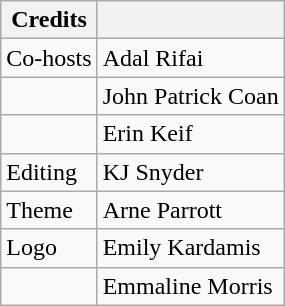<table class="wikitable">
<tr>
<th>Credits</th>
<th></th>
</tr>
<tr>
<td>Co-hosts</td>
<td>Adal Rifai</td>
</tr>
<tr>
<td></td>
<td>John Patrick Coan</td>
</tr>
<tr>
<td></td>
<td>Erin Keif</td>
</tr>
<tr>
<td>Editing</td>
<td>KJ Snyder</td>
</tr>
<tr>
<td>Theme</td>
<td>Arne Parrott</td>
</tr>
<tr>
<td>Logo</td>
<td>Emily Kardamis</td>
</tr>
<tr>
<td></td>
<td>Emmaline Morris</td>
</tr>
</table>
